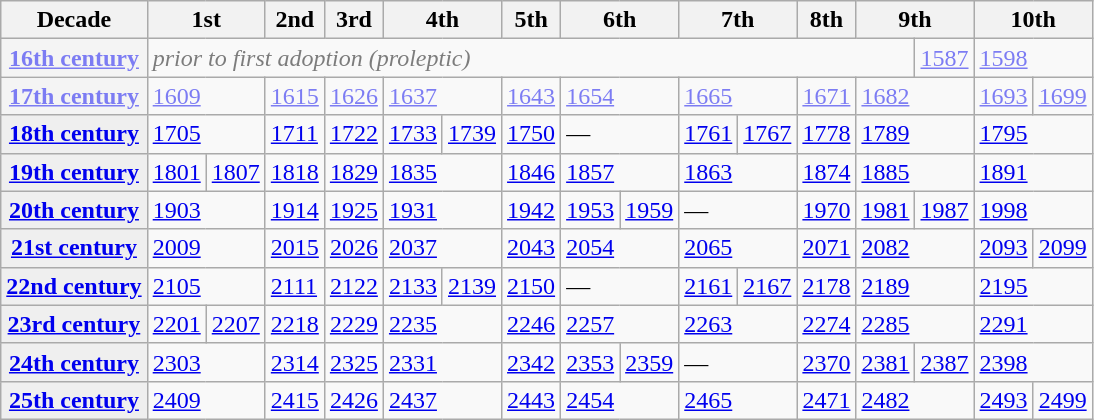<table class="wikitable">
<tr>
<th scope=row>Decade</th>
<th colspan=2>1st</th>
<th>2nd</th>
<th>3rd</th>
<th colspan=2>4th</th>
<th>5th</th>
<th colspan=2>6th</th>
<th colspan=2>7th</th>
<th>8th</th>
<th colspan=2>9th</th>
<th colspan=2>10th</th>
</tr>
<tr style="opacity: 0.5;">
<th style="background-color:#efefef;"><a href='#'>16th century</a></th>
<td colspan=13><em>prior to first adoption (proleptic)</em></td>
<td><a href='#'>1587</a></td>
<td colspan=2><a href='#'>1598</a></td>
</tr>
<tr style="opacity: 0.5;">
<th style="background-color:#efefef;"><a href='#'>17th century</a></th>
<td colspan=2><a href='#'>1609</a></td>
<td><a href='#'>1615</a></td>
<td><a href='#'>1626</a></td>
<td colspan=2><a href='#'>1637</a></td>
<td><a href='#'>1643</a></td>
<td colspan=2><a href='#'>1654</a></td>
<td colspan=2><a href='#'>1665</a></td>
<td><a href='#'>1671</a></td>
<td colspan=2><a href='#'>1682</a></td>
<td><a href='#'>1693</a></td>
<td><a href='#'>1699</a></td>
</tr>
<tr>
<th style="background-color:#efefef;"><a href='#'>18th century</a></th>
<td colspan=2><a href='#'>1705</a></td>
<td><a href='#'>1711</a></td>
<td><a href='#'>1722</a></td>
<td><a href='#'>1733</a></td>
<td><a href='#'>1739</a></td>
<td><a href='#'>1750</a></td>
<td colspan=2>—</td>
<td><a href='#'>1761</a></td>
<td><a href='#'>1767</a></td>
<td><a href='#'>1778</a></td>
<td colspan=2><a href='#'>1789</a></td>
<td colspan=2><a href='#'>1795</a></td>
</tr>
<tr>
<th style="background-color:#efefef;"><a href='#'>19th century</a></th>
<td><a href='#'>1801</a></td>
<td><a href='#'>1807</a></td>
<td><a href='#'>1818</a></td>
<td><a href='#'>1829</a></td>
<td colspan=2><a href='#'>1835</a></td>
<td><a href='#'>1846</a></td>
<td colspan=2><a href='#'>1857</a></td>
<td colspan=2><a href='#'>1863</a></td>
<td><a href='#'>1874</a></td>
<td colspan=2><a href='#'>1885</a></td>
<td colspan=2><a href='#'>1891</a></td>
</tr>
<tr>
<th style="background-color:#efefef;"><a href='#'>20th century</a></th>
<td colspan=2><a href='#'>1903</a></td>
<td><a href='#'>1914</a></td>
<td><a href='#'>1925</a></td>
<td colspan=2><a href='#'>1931</a></td>
<td><a href='#'>1942</a></td>
<td><a href='#'>1953</a></td>
<td><a href='#'>1959</a></td>
<td colspan=2>—</td>
<td><a href='#'>1970</a></td>
<td><a href='#'>1981</a></td>
<td><a href='#'>1987</a></td>
<td colspan=2><a href='#'>1998</a></td>
</tr>
<tr>
<th style="background-color:#efefef;"><a href='#'>21st century</a></th>
<td colspan=2><a href='#'>2009</a></td>
<td><a href='#'>2015</a></td>
<td><a href='#'>2026</a></td>
<td colspan=2><a href='#'>2037</a></td>
<td><a href='#'>2043</a></td>
<td colspan=2><a href='#'>2054</a></td>
<td colspan=2><a href='#'>2065</a></td>
<td><a href='#'>2071</a></td>
<td colspan=2><a href='#'>2082</a></td>
<td><a href='#'>2093</a></td>
<td><a href='#'>2099</a></td>
</tr>
<tr>
<th style="background-color:#efefef;"><a href='#'>22nd century</a></th>
<td colspan=2><a href='#'>2105</a></td>
<td><a href='#'>2111</a></td>
<td><a href='#'>2122</a></td>
<td><a href='#'>2133</a></td>
<td><a href='#'>2139</a></td>
<td><a href='#'>2150</a></td>
<td colspan=2>—</td>
<td><a href='#'>2161</a></td>
<td><a href='#'>2167</a></td>
<td><a href='#'>2178</a></td>
<td colspan=2><a href='#'>2189</a></td>
<td colspan=2><a href='#'>2195</a></td>
</tr>
<tr>
<th style="background-color:#efefef;"><a href='#'>23rd century</a></th>
<td><a href='#'>2201</a></td>
<td><a href='#'>2207</a></td>
<td><a href='#'>2218</a></td>
<td><a href='#'>2229</a></td>
<td colspan=2><a href='#'>2235</a></td>
<td><a href='#'>2246</a></td>
<td colspan=2><a href='#'>2257</a></td>
<td colspan=2><a href='#'>2263</a></td>
<td><a href='#'>2274</a></td>
<td colspan=2><a href='#'>2285</a></td>
<td colspan=2><a href='#'>2291</a></td>
</tr>
<tr>
<th style="background-color:#efefef;"><a href='#'>24th century</a></th>
<td colspan=2><a href='#'>2303</a></td>
<td><a href='#'>2314</a></td>
<td><a href='#'>2325</a></td>
<td colspan=2><a href='#'>2331</a></td>
<td><a href='#'>2342</a></td>
<td><a href='#'>2353</a></td>
<td><a href='#'>2359</a></td>
<td colspan=2>—</td>
<td><a href='#'>2370</a></td>
<td><a href='#'>2381</a></td>
<td><a href='#'>2387</a></td>
<td colspan=2><a href='#'>2398</a></td>
</tr>
<tr>
<th style="background-color:#efefef;"><a href='#'>25th century</a></th>
<td colspan=2><a href='#'>2409</a></td>
<td><a href='#'>2415</a></td>
<td><a href='#'>2426</a></td>
<td colspan=2><a href='#'>2437</a></td>
<td><a href='#'>2443</a></td>
<td colspan=2><a href='#'>2454</a></td>
<td colspan=2><a href='#'>2465</a></td>
<td><a href='#'>2471</a></td>
<td colspan=2><a href='#'>2482</a></td>
<td><a href='#'>2493</a></td>
<td><a href='#'>2499</a></td>
</tr>
</table>
